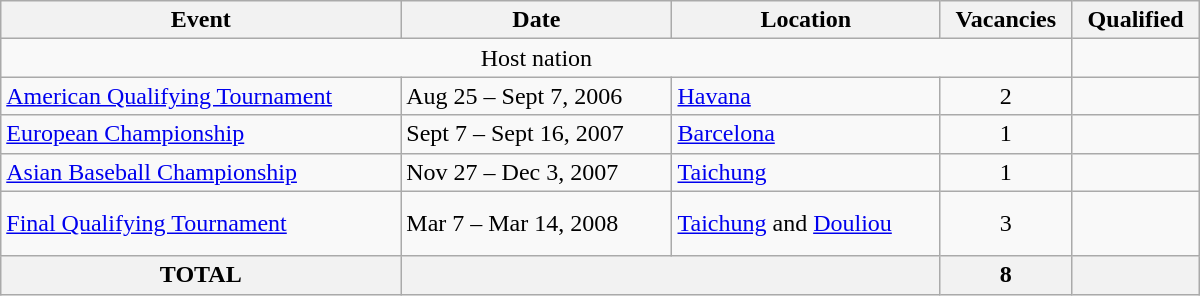<table class="wikitable" style="width:800px;">
<tr>
<th>Event</th>
<th>Date</th>
<th>Location</th>
<th>Vacancies</th>
<th>Qualified</th>
</tr>
<tr>
<td colspan="4" style="text-align:center;">Host nation</td>
<td></td>
</tr>
<tr>
<td><a href='#'>American Qualifying Tournament</a></td>
<td>Aug 25 – Sept 7, 2006</td>
<td> <a href='#'>Havana</a></td>
<td align=center>2</td>
<td><br></td>
</tr>
<tr>
<td><a href='#'>European Championship</a></td>
<td>Sept 7 – Sept 16, 2007</td>
<td> <a href='#'>Barcelona</a></td>
<td align=center>1</td>
<td></td>
</tr>
<tr>
<td><a href='#'>Asian Baseball Championship</a></td>
<td>Nov 27 – Dec 3, 2007</td>
<td> <a href='#'>Taichung</a></td>
<td align=center>1</td>
<td></td>
</tr>
<tr>
<td><a href='#'>Final Qualifying Tournament</a></td>
<td>Mar 7 – Mar 14, 2008</td>
<td> <a href='#'>Taichung</a> and <a href='#'>Douliou</a></td>
<td align=center>3</td>
<td><br><br></td>
</tr>
<tr>
<th>TOTAL</th>
<th colspan="2"></th>
<th>8</th>
<th></th>
</tr>
</table>
